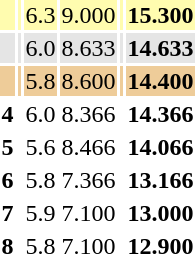<table>
<tr style="background:#fffcaf;">
<th scope=row style="text-align:center"></th>
<td style="text-align:left;"></td>
<td>6.3</td>
<td>9.000</td>
<td></td>
<td><strong>15.300</strong></td>
</tr>
<tr style="background:#e5e5e5;">
<th scope=row style="text-align:center"></th>
<td style="text-align:left;"></td>
<td>6.0</td>
<td>8.633</td>
<td></td>
<td><strong>14.633</strong></td>
</tr>
<tr style="background:#ec9;">
<th scope=row style="text-align:center"></th>
<td style="text-align:left;"></td>
<td>5.8</td>
<td>8.600</td>
<td></td>
<td><strong>14.400</strong></td>
</tr>
<tr>
<th scope=row style="text-align:center">4</th>
<td style="text-align:left;"></td>
<td>6.0</td>
<td>8.366</td>
<td></td>
<td><strong>14.366</strong></td>
</tr>
<tr>
<th scope=row style="text-align:center">5</th>
<td style="text-align:left;"></td>
<td>5.6</td>
<td>8.466</td>
<td></td>
<td><strong>14.066</strong></td>
</tr>
<tr>
<th scope=row style="text-align:center">6</th>
<td style="text-align:left;"></td>
<td>5.8</td>
<td>7.366</td>
<td></td>
<td><strong>13.166</strong></td>
</tr>
<tr>
<th scope=row style="text-align:center">7</th>
<td style="text-align:left;"></td>
<td>5.9</td>
<td>7.100</td>
<td></td>
<td><strong>13.000</strong></td>
</tr>
<tr>
<th scope=row style="text-align:center">8</th>
<td style="text-align:left;"></td>
<td>5.8</td>
<td>7.100</td>
<td></td>
<td><strong>12.900</strong></td>
</tr>
</table>
